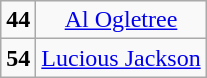<table class="wikitable" style="text-align:center">
<tr>
<td><strong>44</strong></td>
<td><a href='#'>Al Ogletree</a></td>
</tr>
<tr>
<td><strong>54</strong></td>
<td><a href='#'>Lucious Jackson</a></td>
</tr>
</table>
